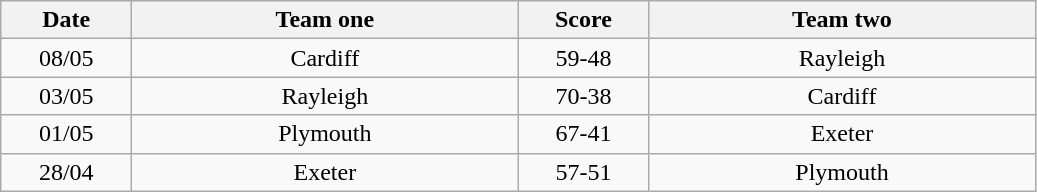<table class="wikitable" style="text-align: center">
<tr>
<th width=80>Date</th>
<th width=250>Team one</th>
<th width=80>Score</th>
<th width=250>Team two</th>
</tr>
<tr>
<td>08/05</td>
<td>Cardiff</td>
<td>59-48</td>
<td>Rayleigh</td>
</tr>
<tr>
<td>03/05</td>
<td>Rayleigh</td>
<td>70-38</td>
<td>Cardiff</td>
</tr>
<tr>
<td>01/05</td>
<td>Plymouth</td>
<td>67-41</td>
<td>Exeter</td>
</tr>
<tr>
<td>28/04</td>
<td>Exeter</td>
<td>57-51</td>
<td>Plymouth</td>
</tr>
</table>
